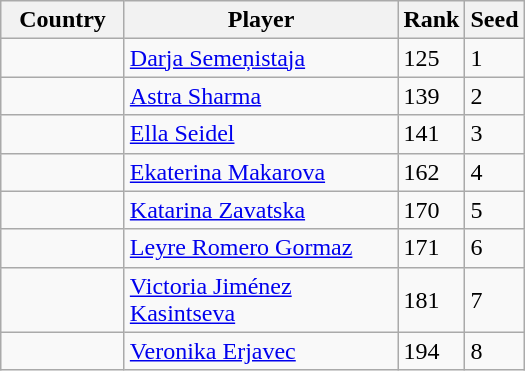<table class="wikitable">
<tr>
<th width="75">Country</th>
<th width="175">Player</th>
<th>Rank</th>
<th>Seed</th>
</tr>
<tr>
<td></td>
<td><a href='#'>Darja Semeņistaja</a></td>
<td>125</td>
<td>1</td>
</tr>
<tr>
<td></td>
<td><a href='#'>Astra Sharma</a></td>
<td>139</td>
<td>2</td>
</tr>
<tr>
<td></td>
<td><a href='#'>Ella Seidel</a></td>
<td>141</td>
<td>3</td>
</tr>
<tr>
<td></td>
<td><a href='#'>Ekaterina Makarova</a></td>
<td>162</td>
<td>4</td>
</tr>
<tr>
<td></td>
<td><a href='#'>Katarina Zavatska</a></td>
<td>170</td>
<td>5</td>
</tr>
<tr>
<td></td>
<td><a href='#'>Leyre Romero Gormaz</a></td>
<td>171</td>
<td>6</td>
</tr>
<tr>
<td></td>
<td><a href='#'>Victoria Jiménez Kasintseva</a></td>
<td>181</td>
<td>7</td>
</tr>
<tr>
<td></td>
<td><a href='#'>Veronika Erjavec</a></td>
<td>194</td>
<td>8</td>
</tr>
</table>
